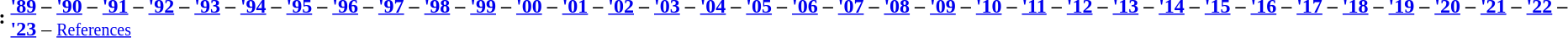<table id="toc" class="toc" summary="Contents" style="margin:auto;">
<tr>
<th>:</th>
<td><strong><a href='#'>'89</a> – <a href='#'>'90</a> – <a href='#'>'91</a> – <a href='#'>'92</a> – <a href='#'>'93</a> – <a href='#'>'94</a> – <a href='#'>'95</a> – <a href='#'>'96</a> – <a href='#'>'97</a> – <a href='#'>'98</a> – <a href='#'>'99</a> – <a href='#'>'00</a> – <a href='#'>'01</a> – <a href='#'>'02</a> – <a href='#'>'03</a> – <a href='#'>'04</a> – <a href='#'>'05</a> – <a href='#'>'06</a> – <a href='#'>'07</a> – <a href='#'>'08</a> – <a href='#'>'09</a> – <a href='#'>'10</a> – <a href='#'>'11</a> – <a href='#'>'12</a> – <a href='#'>'13</a> – <a href='#'>'14</a> – <a href='#'>'15</a> – <a href='#'>'16</a> – <a href='#'>'17</a> – <a href='#'>'18</a> – <a href='#'>'19</a> – <a href='#'>'20</a> – <a href='#'>'21</a> – <a href='#'>'22</a> – <a href='#'>'23</a></strong> – <small> <a href='#'>References</a> </small> </td>
</tr>
</table>
